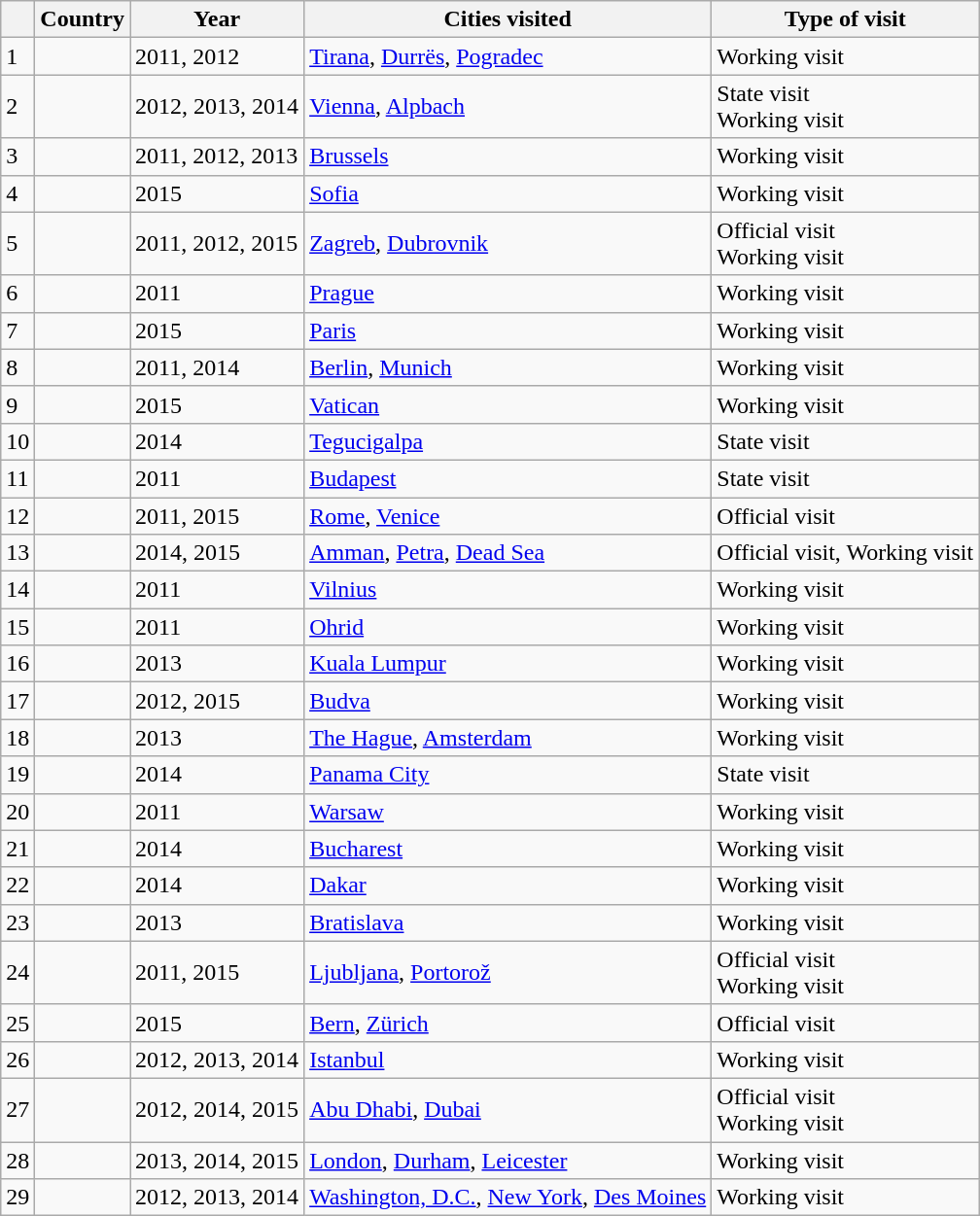<table class="wikitable sortable mw-collapsible mw-collapsed">
<tr>
<th></th>
<th>Country</th>
<th>Year</th>
<th>Cities visited</th>
<th>Type of visit</th>
</tr>
<tr>
<td>1</td>
<td></td>
<td>2011, 2012</td>
<td><a href='#'>Tirana</a>, <a href='#'>Durrës</a>, <a href='#'>Pogradec</a></td>
<td>Working visit</td>
</tr>
<tr>
<td>2</td>
<td></td>
<td>2012, 2013, 2014</td>
<td><a href='#'>Vienna</a>, <a href='#'>Alpbach</a></td>
<td>State visit<br>Working visit</td>
</tr>
<tr>
<td>3</td>
<td></td>
<td>2011, 2012, 2013</td>
<td><a href='#'>Brussels</a></td>
<td>Working visit</td>
</tr>
<tr>
<td>4</td>
<td></td>
<td>2015</td>
<td><a href='#'>Sofia</a></td>
<td>Working visit</td>
</tr>
<tr>
<td>5</td>
<td></td>
<td>2011, 2012, 2015</td>
<td><a href='#'>Zagreb</a>, <a href='#'>Dubrovnik</a></td>
<td>Official visit<br>Working visit</td>
</tr>
<tr>
<td>6</td>
<td></td>
<td>2011</td>
<td><a href='#'>Prague</a></td>
<td>Working visit</td>
</tr>
<tr>
<td>7</td>
<td></td>
<td>2015</td>
<td><a href='#'>Paris</a></td>
<td>Working visit</td>
</tr>
<tr>
<td>8</td>
<td></td>
<td>2011, 2014</td>
<td><a href='#'>Berlin</a>, <a href='#'>Munich</a></td>
<td>Working visit</td>
</tr>
<tr>
<td>9</td>
<td></td>
<td>2015</td>
<td><a href='#'>Vatican</a></td>
<td>Working visit</td>
</tr>
<tr>
<td>10</td>
<td></td>
<td>2014</td>
<td><a href='#'>Tegucigalpa</a></td>
<td>State visit</td>
</tr>
<tr>
<td>11</td>
<td></td>
<td>2011</td>
<td><a href='#'>Budapest</a></td>
<td>State visit</td>
</tr>
<tr>
<td>12</td>
<td></td>
<td>2011, 2015</td>
<td><a href='#'>Rome</a>, <a href='#'>Venice</a></td>
<td>Official visit</td>
</tr>
<tr>
<td>13</td>
<td></td>
<td>2014, 2015</td>
<td><a href='#'>Amman</a>, <a href='#'>Petra</a>, <a href='#'>Dead Sea</a></td>
<td>Official visit, Working visit</td>
</tr>
<tr>
<td>14</td>
<td></td>
<td>2011</td>
<td><a href='#'>Vilnius</a></td>
<td>Working visit</td>
</tr>
<tr>
<td>15</td>
<td></td>
<td>2011</td>
<td><a href='#'>Ohrid</a></td>
<td>Working visit</td>
</tr>
<tr>
<td>16</td>
<td></td>
<td>2013</td>
<td><a href='#'>Kuala Lumpur</a></td>
<td>Working visit</td>
</tr>
<tr>
<td>17</td>
<td></td>
<td>2012, 2015</td>
<td><a href='#'>Budva</a></td>
<td>Working visit</td>
</tr>
<tr>
<td>18</td>
<td></td>
<td>2013</td>
<td><a href='#'>The Hague</a>, <a href='#'>Amsterdam</a></td>
<td>Working visit</td>
</tr>
<tr>
<td>19</td>
<td></td>
<td>2014</td>
<td><a href='#'>Panama City</a></td>
<td>State visit</td>
</tr>
<tr>
<td>20</td>
<td></td>
<td>2011</td>
<td><a href='#'>Warsaw</a></td>
<td>Working visit</td>
</tr>
<tr>
<td>21</td>
<td></td>
<td>2014</td>
<td><a href='#'>Bucharest</a></td>
<td>Working visit</td>
</tr>
<tr>
<td>22</td>
<td></td>
<td>2014</td>
<td><a href='#'>Dakar</a></td>
<td>Working visit</td>
</tr>
<tr>
<td>23</td>
<td></td>
<td>2013</td>
<td><a href='#'>Bratislava</a></td>
<td>Working visit</td>
</tr>
<tr>
<td>24</td>
<td></td>
<td>2011, 2015</td>
<td><a href='#'>Ljubljana</a>, <a href='#'>Portorož</a></td>
<td>Official visit<br>Working visit</td>
</tr>
<tr>
<td>25</td>
<td></td>
<td>2015</td>
<td><a href='#'>Bern</a>, <a href='#'>Zürich</a></td>
<td>Official visit</td>
</tr>
<tr>
<td>26</td>
<td></td>
<td>2012, 2013, 2014</td>
<td><a href='#'>Istanbul</a></td>
<td>Working visit</td>
</tr>
<tr>
<td>27</td>
<td></td>
<td>2012, 2014, 2015</td>
<td><a href='#'>Abu Dhabi</a>, <a href='#'>Dubai</a></td>
<td>Official visit<br>Working visit</td>
</tr>
<tr>
<td>28</td>
<td></td>
<td>2013, 2014, 2015</td>
<td><a href='#'>London</a>, <a href='#'>Durham</a>, <a href='#'>Leicester</a></td>
<td>Working visit</td>
</tr>
<tr>
<td>29</td>
<td></td>
<td>2012, 2013, 2014</td>
<td><a href='#'>Washington, D.C.</a>, <a href='#'>New York</a>, <a href='#'>Des Moines</a></td>
<td>Working visit</td>
</tr>
</table>
